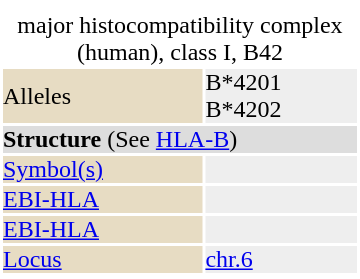<table id="drugInfoBox" style="float: right; clear: right; margin: 0 0 0.5em 1em; background: #ffffff;" class="toccolours" border=0 cellpadding=0 align=right width="240px">
<tr>
<td align="center" colspan="3"></td>
</tr>
<tr style="text-align: center; line-height: 1.00;background:#eeeeee">
<td colspan="3" color="white"></td>
</tr>
<tr>
<td align="center" colspan="2"></td>
</tr>
<tr>
<td align="center" colspan="2"><div>major histocompatibility complex (human), class I, B42</div></td>
</tr>
<tr>
<td bgcolor="#e7dcc3">Alleles</td>
<td bgcolor="#eeeeee">B*4201 <br> B*4202 <br></td>
</tr>
<tr>
<td colspan="2" bgcolor="#dddddd"><strong>Structure</strong> (See <a href='#'>HLA-B</a>)</td>
</tr>
<tr>
<td bgcolor="#e7dcc3"><a href='#'>Symbol(s)</a></td>
<td bgcolor="#eeeeee"></td>
</tr>
<tr>
<td bgcolor="#e7dcc3"><a href='#'>EBI-HLA</a></td>
<td bgcolor="#eeeeee"></td>
</tr>
<tr>
<td bgcolor="#e7dcc3"><a href='#'>EBI-HLA</a></td>
<td bgcolor="#eeeeee"></td>
</tr>
<tr>
<td bgcolor="#e7dcc3"><a href='#'>Locus</a></td>
<td bgcolor="#eeeeee"><a href='#'>chr.6</a> <em></em></td>
</tr>
<tr>
</tr>
</table>
